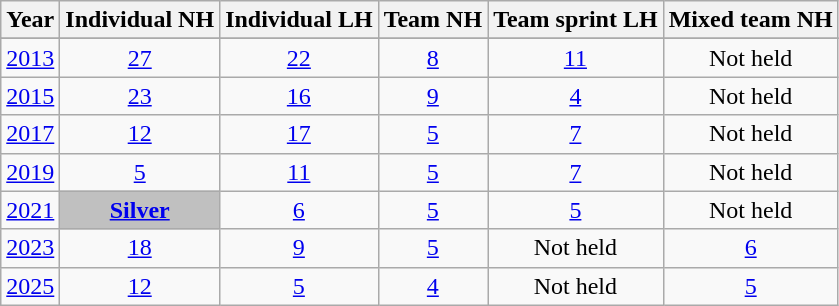<table class="wikitable" "text-align:center;">
<tr>
<th>Year</th>
<th>Individual NH</th>
<th>Individual LH</th>
<th>Team NH</th>
<th>Team sprint LH</th>
<th>Mixed team NH</th>
</tr>
<tr>
</tr>
<tr align=center>
<td><a href='#'>2013</a></td>
<td><a href='#'>27</a></td>
<td><a href='#'>22</a></td>
<td><a href='#'>8</a></td>
<td><a href='#'>11</a></td>
<td>Not held</td>
</tr>
<tr align=center>
<td><a href='#'>2015</a></td>
<td><a href='#'>23</a></td>
<td><a href='#'>16</a></td>
<td><a href='#'>9</a></td>
<td><a href='#'>4</a></td>
<td>Not held</td>
</tr>
<tr align=center>
<td><a href='#'>2017</a></td>
<td><a href='#'>12</a></td>
<td><a href='#'>17</a></td>
<td><a href='#'>5</a></td>
<td><a href='#'>7</a></td>
<td>Not held</td>
</tr>
<tr align=center>
<td><a href='#'>2019</a></td>
<td><a href='#'>5</a></td>
<td><a href='#'>11</a></td>
<td><a href='#'>5</a></td>
<td><a href='#'>7</a></td>
<td>Not held</td>
</tr>
<tr align=center>
<td><a href='#'>2021</a></td>
<td style="background:silver;"><a href='#'><strong>Silver</strong></a></td>
<td><a href='#'>6</a></td>
<td><a href='#'>5</a></td>
<td><a href='#'>5</a></td>
<td>Not held</td>
</tr>
<tr align=center>
<td><a href='#'>2023</a></td>
<td><a href='#'> 18</a></td>
<td><a href='#'>9</a></td>
<td><a href='#'>5</a></td>
<td>Not held</td>
<td><a href='#'>6</a></td>
</tr>
<tr align=center>
<td><a href='#'>2025</a></td>
<td><a href='#'>12</a></td>
<td><a href='#'>5</a></td>
<td><a href='#'>4</a></td>
<td>Not held</td>
<td><a href='#'>5</a></td>
</tr>
</table>
